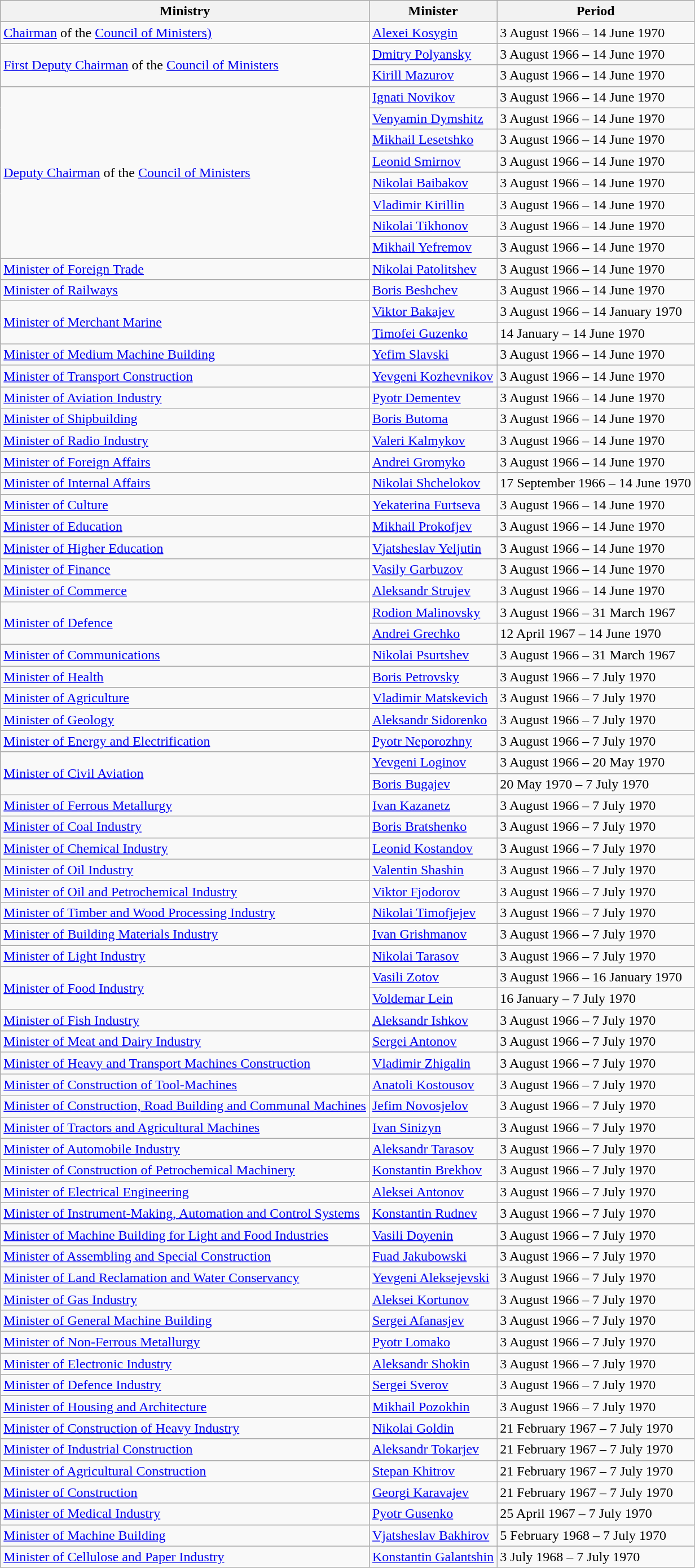<table class="wikitable">
<tr>
<th>Ministry</th>
<th>Minister</th>
<th>Period</th>
</tr>
<tr>
<td><a href='#'>Chairman</a> of the <a href='#'>Council of Ministers)</a></td>
<td><a href='#'>Alexei Kosygin</a></td>
<td>3 August 1966 – 14 June 1970</td>
</tr>
<tr>
<td rowspan="2"><a href='#'>First Deputy Chairman</a> of the <a href='#'>Council of Ministers</a></td>
<td><a href='#'>Dmitry Polyansky</a></td>
<td>3 August 1966 – 14 June 1970</td>
</tr>
<tr>
<td><a href='#'>Kirill Mazurov</a></td>
<td>3 August 1966 – 14 June 1970</td>
</tr>
<tr>
<td rowspan="8"><a href='#'>Deputy Chairman</a> of the <a href='#'>Council of Ministers</a></td>
<td><a href='#'>Ignati Novikov</a></td>
<td>3 August 1966 – 14 June 1970</td>
</tr>
<tr>
<td><a href='#'>Venyamin Dymshitz</a></td>
<td>3 August 1966 – 14 June 1970</td>
</tr>
<tr>
<td><a href='#'>Mikhail Lesetshko</a></td>
<td>3 August 1966 – 14 June 1970</td>
</tr>
<tr>
<td><a href='#'>Leonid Smirnov</a></td>
<td>3 August 1966 – 14 June 1970</td>
</tr>
<tr>
<td><a href='#'>Nikolai Baibakov</a></td>
<td>3 August 1966 – 14 June 1970</td>
</tr>
<tr>
<td><a href='#'>Vladimir Kirillin</a></td>
<td>3 August 1966 – 14 June 1970</td>
</tr>
<tr>
<td><a href='#'>Nikolai Tikhonov</a></td>
<td>3 August 1966 – 14 June 1970</td>
</tr>
<tr>
<td><a href='#'>Mikhail Yefremov</a></td>
<td>3 August 1966 – 14 June 1970</td>
</tr>
<tr>
<td><a href='#'>Minister of Foreign Trade</a></td>
<td><a href='#'>Nikolai Patolitshev</a></td>
<td>3 August 1966 – 14 June 1970</td>
</tr>
<tr>
<td><a href='#'>Minister of Railways</a></td>
<td><a href='#'>Boris Beshchev</a></td>
<td>3 August 1966 – 14 June 1970</td>
</tr>
<tr>
<td rowspan="2"><a href='#'>Minister of Merchant Marine</a></td>
<td><a href='#'>Viktor Bakajev</a></td>
<td>3 August 1966 – 14 January 1970</td>
</tr>
<tr>
<td><a href='#'>Timofei Guzenko</a></td>
<td>14 January – 14 June 1970</td>
</tr>
<tr>
<td><a href='#'>Minister of Medium Machine Building</a></td>
<td><a href='#'>Yefim Slavski</a></td>
<td>3 August 1966 – 14 June 1970</td>
</tr>
<tr>
<td><a href='#'>Minister of Transport Construction</a></td>
<td><a href='#'>Yevgeni Kozhevnikov</a></td>
<td>3 August 1966 – 14 June 1970</td>
</tr>
<tr>
<td><a href='#'>Minister of Aviation Industry</a></td>
<td><a href='#'>Pyotr Dementev</a></td>
<td>3 August 1966 – 14 June 1970</td>
</tr>
<tr>
<td><a href='#'>Minister of Shipbuilding</a></td>
<td><a href='#'>Boris Butoma</a></td>
<td>3 August 1966 – 14 June 1970</td>
</tr>
<tr>
<td><a href='#'>Minister of Radio Industry</a></td>
<td><a href='#'>Valeri Kalmykov</a></td>
<td>3 August 1966 – 14 June 1970</td>
</tr>
<tr>
<td><a href='#'>Minister of Foreign Affairs</a></td>
<td><a href='#'>Andrei Gromyko</a></td>
<td>3 August 1966 – 14 June 1970</td>
</tr>
<tr>
<td><a href='#'>Minister of Internal Affairs</a></td>
<td><a href='#'>Nikolai Shchelokov</a></td>
<td>17 September 1966 – 14 June 1970</td>
</tr>
<tr>
<td><a href='#'>Minister of Culture</a></td>
<td><a href='#'>Yekaterina Furtseva</a></td>
<td>3 August 1966 – 14 June 1970</td>
</tr>
<tr>
<td><a href='#'>Minister of Education</a></td>
<td><a href='#'>Mikhail Prokofjev</a></td>
<td>3 August 1966 – 14 June 1970</td>
</tr>
<tr>
<td><a href='#'>Minister of Higher Education</a></td>
<td><a href='#'>Vjatsheslav Yeljutin</a></td>
<td>3 August 1966 – 14 June 1970</td>
</tr>
<tr>
<td><a href='#'>Minister of Finance</a></td>
<td><a href='#'>Vasily Garbuzov</a></td>
<td>3 August 1966 – 14 June 1970</td>
</tr>
<tr>
<td><a href='#'>Minister of Commerce</a></td>
<td><a href='#'>Aleksandr Strujev</a></td>
<td>3 August 1966 – 14 June 1970</td>
</tr>
<tr>
<td rowspan="2"><a href='#'>Minister of Defence</a></td>
<td><a href='#'>Rodion Malinovsky</a></td>
<td>3 August 1966 – 31 March 1967</td>
</tr>
<tr>
<td><a href='#'>Andrei Grechko</a></td>
<td>12 April 1967 – 14 June 1970</td>
</tr>
<tr>
<td><a href='#'>Minister of Communications</a></td>
<td><a href='#'>Nikolai Psurtshev</a></td>
<td>3 August 1966 – 31 March 1967</td>
</tr>
<tr>
<td><a href='#'>Minister of Health</a></td>
<td><a href='#'>Boris Petrovsky</a></td>
<td>3 August 1966 – 7 July 1970</td>
</tr>
<tr>
<td><a href='#'>Minister of Agriculture</a></td>
<td><a href='#'>Vladimir Matskevich</a></td>
<td>3 August 1966 – 7 July 1970</td>
</tr>
<tr>
<td><a href='#'>Minister of Geology</a></td>
<td><a href='#'>Aleksandr Sidorenko</a></td>
<td>3 August 1966 – 7 July 1970</td>
</tr>
<tr>
<td><a href='#'>Minister of Energy and Electrification</a></td>
<td><a href='#'>Pyotr Neporozhny</a></td>
<td>3 August 1966 – 7 July 1970</td>
</tr>
<tr>
<td rowspan="2"><a href='#'>Minister of Civil Aviation</a></td>
<td><a href='#'>Yevgeni Loginov</a></td>
<td>3 August 1966 – 20 May 1970</td>
</tr>
<tr>
<td><a href='#'>Boris Bugajev</a></td>
<td>20 May 1970 – 7 July 1970</td>
</tr>
<tr>
<td><a href='#'>Minister of Ferrous Metallurgy</a></td>
<td><a href='#'>Ivan Kazanetz</a></td>
<td>3 August 1966 – 7 July 1970</td>
</tr>
<tr>
<td><a href='#'>Minister of Coal Industry</a></td>
<td><a href='#'>Boris Bratshenko</a></td>
<td>3 August 1966 – 7 July 1970</td>
</tr>
<tr>
<td><a href='#'>Minister of Chemical Industry</a></td>
<td><a href='#'>Leonid Kostandov</a></td>
<td>3 August 1966 – 7 July 1970</td>
</tr>
<tr>
<td><a href='#'>Minister of Oil Industry</a></td>
<td><a href='#'>Valentin Shashin</a></td>
<td>3 August 1966 – 7 July 1970</td>
</tr>
<tr>
<td><a href='#'>Minister of Oil and Petrochemical Industry</a></td>
<td><a href='#'>Viktor Fjodorov</a></td>
<td>3 August 1966 – 7 July 1970</td>
</tr>
<tr>
<td><a href='#'>Minister of Timber and Wood Processing Industry</a></td>
<td><a href='#'>Nikolai Timofjejev</a></td>
<td>3 August 1966 – 7 July 1970</td>
</tr>
<tr>
<td><a href='#'>Minister of Building Materials Industry</a></td>
<td><a href='#'>Ivan Grishmanov</a></td>
<td>3 August 1966 – 7 July 1970</td>
</tr>
<tr>
<td><a href='#'>Minister of Light Industry</a></td>
<td><a href='#'>Nikolai Tarasov</a></td>
<td>3 August 1966 – 7 July 1970</td>
</tr>
<tr>
<td rowspan="2"><a href='#'>Minister of Food Industry</a></td>
<td><a href='#'>Vasili Zotov</a></td>
<td>3 August 1966 – 16 January 1970</td>
</tr>
<tr>
<td><a href='#'>Voldemar Lein</a></td>
<td>16 January – 7 July 1970</td>
</tr>
<tr>
<td><a href='#'>Minister of Fish Industry</a></td>
<td><a href='#'>Aleksandr Ishkov</a></td>
<td>3 August 1966 – 7 July 1970</td>
</tr>
<tr>
<td><a href='#'>Minister of Meat and Dairy Industry</a></td>
<td><a href='#'>Sergei Antonov</a></td>
<td>3 August 1966 – 7 July 1970</td>
</tr>
<tr>
<td><a href='#'>Minister of Heavy and Transport Machines Construction</a></td>
<td><a href='#'>Vladimir Zhigalin</a></td>
<td>3 August 1966 – 7 July 1970</td>
</tr>
<tr>
<td><a href='#'>Minister of Construction of Tool-Machines</a></td>
<td><a href='#'>Anatoli Kostousov</a></td>
<td>3 August 1966 – 7 July 1970</td>
</tr>
<tr>
<td><a href='#'>Minister of Construction, Road Building and Communal Machines</a></td>
<td><a href='#'>Jefim Novosjelov</a></td>
<td>3 August 1966 – 7 July 1970</td>
</tr>
<tr>
<td><a href='#'>Minister of Tractors and Agricultural Machines</a></td>
<td><a href='#'>Ivan Sinizyn</a></td>
<td>3 August 1966 – 7 July 1970</td>
</tr>
<tr>
<td><a href='#'>Minister of Automobile Industry</a></td>
<td><a href='#'>Aleksandr Tarasov</a></td>
<td>3 August 1966 – 7 July 1970</td>
</tr>
<tr>
<td><a href='#'>Minister of Construction of Petrochemical Machinery</a></td>
<td><a href='#'>Konstantin Brekhov</a></td>
<td>3 August 1966 – 7 July 1970</td>
</tr>
<tr>
<td><a href='#'>Minister of Electrical Engineering</a></td>
<td><a href='#'>Aleksei Antonov</a></td>
<td>3 August 1966 – 7 July 1970</td>
</tr>
<tr>
<td><a href='#'>Minister of Instrument-Making, Automation and Control Systems</a></td>
<td><a href='#'>Konstantin Rudnev</a></td>
<td>3 August 1966 – 7 July 1970</td>
</tr>
<tr>
<td><a href='#'>Minister of Machine Building for Light and Food Industries</a></td>
<td><a href='#'>Vasili Doyenin</a></td>
<td>3 August 1966 – 7 July 1970</td>
</tr>
<tr>
<td><a href='#'>Minister of Assembling and Special Construction</a></td>
<td><a href='#'>Fuad Jakubowski</a></td>
<td>3 August 1966 – 7 July 1970</td>
</tr>
<tr>
<td><a href='#'>Minister of Land Reclamation and Water Conservancy</a></td>
<td><a href='#'>Yevgeni Aleksejevski</a></td>
<td>3 August 1966 – 7 July 1970</td>
</tr>
<tr>
<td><a href='#'>Minister of Gas Industry</a></td>
<td><a href='#'>Aleksei Kortunov</a></td>
<td>3 August 1966 – 7 July 1970</td>
</tr>
<tr>
<td><a href='#'>Minister of General Machine Building</a></td>
<td><a href='#'>Sergei Afanasjev</a></td>
<td>3 August 1966 – 7 July 1970</td>
</tr>
<tr>
<td><a href='#'>Minister of Non-Ferrous Metallurgy</a></td>
<td><a href='#'>Pyotr Lomako</a></td>
<td>3 August 1966 – 7 July 1970</td>
</tr>
<tr>
<td><a href='#'>Minister of Electronic Industry</a></td>
<td><a href='#'>Aleksandr Shokin</a></td>
<td>3 August 1966 – 7 July 1970</td>
</tr>
<tr>
<td><a href='#'>Minister of Defence Industry</a></td>
<td><a href='#'>Sergei Sverov</a></td>
<td>3 August 1966 – 7 July 1970</td>
</tr>
<tr>
<td><a href='#'>Minister of Housing and Architecture</a></td>
<td><a href='#'>Mikhail Pozokhin</a></td>
<td>3 August 1966 – 7 July 1970</td>
</tr>
<tr>
<td><a href='#'>Minister of Construction of Heavy Industry</a></td>
<td><a href='#'>Nikolai Goldin</a></td>
<td>21 February 1967 – 7 July 1970</td>
</tr>
<tr>
<td><a href='#'>Minister of Industrial Construction</a></td>
<td><a href='#'>Aleksandr Tokarjev</a></td>
<td>21 February 1967 – 7 July 1970</td>
</tr>
<tr>
<td><a href='#'>Minister of Agricultural Construction</a></td>
<td><a href='#'>Stepan Khitrov</a></td>
<td>21 February 1967 – 7 July 1970</td>
</tr>
<tr>
<td><a href='#'>Minister of Construction</a></td>
<td><a href='#'>Georgi Karavajev</a></td>
<td>21 February 1967 – 7 July 1970</td>
</tr>
<tr>
<td><a href='#'>Minister of Medical Industry</a></td>
<td><a href='#'>Pyotr Gusenko</a></td>
<td>25 April 1967 – 7 July 1970</td>
</tr>
<tr>
<td><a href='#'>Minister of Machine Building</a></td>
<td><a href='#'>Vjatsheslav Bakhirov</a></td>
<td>5 February 1968 – 7 July 1970</td>
</tr>
<tr>
<td><a href='#'>Minister of Cellulose and Paper Industry</a></td>
<td><a href='#'>Konstantin Galantshin</a></td>
<td>3 July 1968 – 7 July 1970</td>
</tr>
</table>
